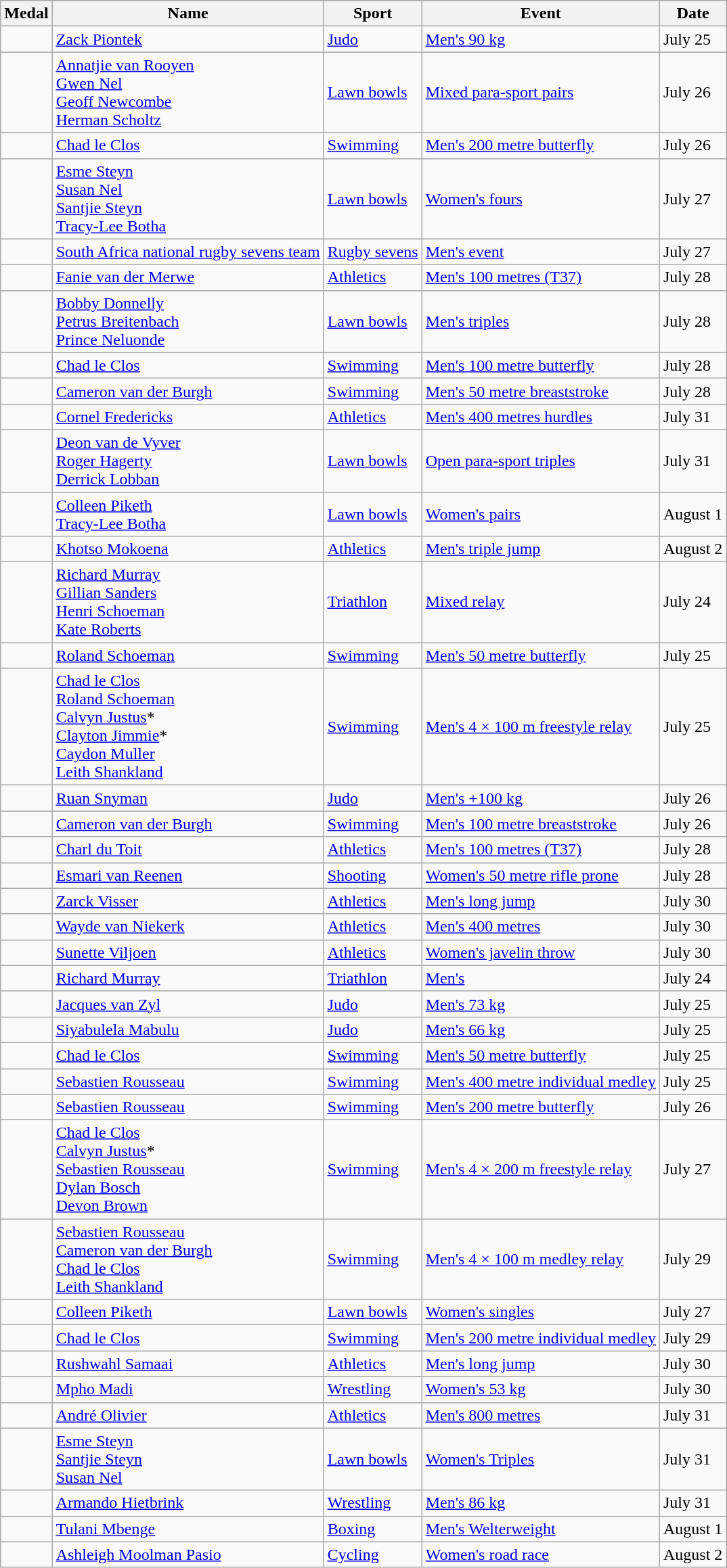<table class="wikitable sortable">
<tr>
<th>Medal</th>
<th>Name</th>
<th>Sport</th>
<th>Event</th>
<th>Date</th>
</tr>
<tr>
<td></td>
<td><a href='#'>Zack Piontek</a></td>
<td><a href='#'>Judo</a></td>
<td><a href='#'>Men's 90 kg</a></td>
<td>July 25</td>
</tr>
<tr>
<td></td>
<td><a href='#'>Annatjie van Rooyen</a><br><a href='#'>Gwen Nel</a><br><a href='#'>Geoff Newcombe</a><br><a href='#'>Herman Scholtz</a></td>
<td><a href='#'>Lawn bowls</a></td>
<td><a href='#'>Mixed para-sport pairs</a></td>
<td>July 26</td>
</tr>
<tr>
<td></td>
<td><a href='#'>Chad le Clos</a></td>
<td><a href='#'>Swimming</a></td>
<td><a href='#'>Men's 200 metre butterfly</a></td>
<td>July 26</td>
</tr>
<tr>
<td></td>
<td><a href='#'>Esme Steyn</a><br><a href='#'>Susan Nel</a><br><a href='#'>Santjie Steyn</a><br><a href='#'>Tracy-Lee Botha</a></td>
<td><a href='#'>Lawn bowls</a></td>
<td><a href='#'>Women's fours</a></td>
<td>July 27</td>
</tr>
<tr>
<td></td>
<td><a href='#'>South Africa national rugby sevens team</a><br></td>
<td><a href='#'>Rugby sevens</a></td>
<td><a href='#'>Men's event</a></td>
<td>July 27</td>
</tr>
<tr>
<td></td>
<td><a href='#'>Fanie van der Merwe</a></td>
<td><a href='#'>Athletics</a></td>
<td><a href='#'>Men's 100 metres (T37)</a></td>
<td>July 28</td>
</tr>
<tr>
<td></td>
<td><a href='#'>Bobby Donnelly</a><br><a href='#'>Petrus Breitenbach</a><br><a href='#'>Prince Neluonde</a></td>
<td><a href='#'>Lawn bowls</a></td>
<td><a href='#'>Men's triples</a></td>
<td>July 28</td>
</tr>
<tr>
<td></td>
<td><a href='#'>Chad le Clos</a></td>
<td><a href='#'>Swimming</a></td>
<td><a href='#'>Men's 100 metre butterfly</a></td>
<td>July 28</td>
</tr>
<tr>
<td></td>
<td><a href='#'>Cameron van der Burgh</a></td>
<td><a href='#'>Swimming</a></td>
<td><a href='#'>Men's 50 metre breaststroke</a></td>
<td>July 28</td>
</tr>
<tr>
<td></td>
<td><a href='#'>Cornel Fredericks</a></td>
<td><a href='#'>Athletics</a></td>
<td><a href='#'>Men's 400 metres hurdles</a></td>
<td>July 31</td>
</tr>
<tr>
<td></td>
<td><a href='#'>Deon van de Vyver</a><br><a href='#'>Roger Hagerty</a><br><a href='#'>Derrick Lobban</a></td>
<td><a href='#'>Lawn bowls</a></td>
<td><a href='#'>Open para-sport triples</a></td>
<td>July 31</td>
</tr>
<tr>
<td></td>
<td><a href='#'>Colleen Piketh</a><br><a href='#'>Tracy-Lee Botha</a></td>
<td><a href='#'>Lawn bowls</a></td>
<td><a href='#'>Women's pairs</a></td>
<td>August 1</td>
</tr>
<tr>
<td></td>
<td><a href='#'>Khotso Mokoena</a></td>
<td><a href='#'>Athletics</a></td>
<td><a href='#'>Men's triple jump</a></td>
<td>August 2</td>
</tr>
<tr>
<td></td>
<td><a href='#'>Richard Murray</a><br><a href='#'>Gillian Sanders</a><br><a href='#'>Henri Schoeman</a><br><a href='#'>Kate Roberts</a></td>
<td><a href='#'>Triathlon</a></td>
<td><a href='#'>Mixed relay</a></td>
<td>July 24</td>
</tr>
<tr>
<td></td>
<td><a href='#'>Roland Schoeman</a></td>
<td><a href='#'>Swimming</a></td>
<td><a href='#'>Men's 50 metre butterfly</a></td>
<td>July 25</td>
</tr>
<tr>
<td></td>
<td><a href='#'>Chad le Clos</a><br><a href='#'>Roland Schoeman</a><br><a href='#'>Calvyn Justus</a>*<br><a href='#'>Clayton Jimmie</a>*<br><a href='#'>Caydon Muller</a><br><a href='#'>Leith Shankland</a></td>
<td><a href='#'>Swimming</a></td>
<td><a href='#'>Men's 4 × 100 m freestyle relay</a></td>
<td>July 25</td>
</tr>
<tr>
<td></td>
<td><a href='#'>Ruan Snyman</a></td>
<td><a href='#'>Judo</a></td>
<td><a href='#'>Men's +100 kg</a></td>
<td>July 26</td>
</tr>
<tr>
<td></td>
<td><a href='#'>Cameron van der Burgh</a></td>
<td><a href='#'>Swimming</a></td>
<td><a href='#'>Men's 100 metre breaststroke</a></td>
<td>July 26</td>
</tr>
<tr>
<td></td>
<td><a href='#'>Charl du Toit</a></td>
<td><a href='#'>Athletics</a></td>
<td><a href='#'>Men's 100 metres (T37)</a></td>
<td>July 28</td>
</tr>
<tr>
<td></td>
<td><a href='#'>Esmari van Reenen</a></td>
<td><a href='#'>Shooting</a></td>
<td><a href='#'>Women's 50 metre rifle prone</a></td>
<td>July 28</td>
</tr>
<tr>
<td></td>
<td><a href='#'>Zarck Visser</a></td>
<td><a href='#'>Athletics</a></td>
<td><a href='#'>Men's long jump</a></td>
<td>July 30</td>
</tr>
<tr>
<td></td>
<td><a href='#'>Wayde van Niekerk</a></td>
<td><a href='#'>Athletics</a></td>
<td><a href='#'>Men's 400 metres</a></td>
<td>July 30</td>
</tr>
<tr>
<td></td>
<td><a href='#'>Sunette Viljoen</a></td>
<td><a href='#'>Athletics</a></td>
<td><a href='#'>Women's javelin throw</a></td>
<td>July 30</td>
</tr>
<tr>
<td></td>
<td><a href='#'>Richard Murray</a></td>
<td><a href='#'>Triathlon</a></td>
<td><a href='#'>Men's</a></td>
<td>July 24</td>
</tr>
<tr>
<td></td>
<td><a href='#'>Jacques van Zyl</a></td>
<td><a href='#'>Judo</a></td>
<td><a href='#'>Men's 73 kg</a></td>
<td>July 25</td>
</tr>
<tr>
<td></td>
<td><a href='#'>Siyabulela Mabulu</a></td>
<td><a href='#'>Judo</a></td>
<td><a href='#'>Men's 66 kg</a></td>
<td>July 25</td>
</tr>
<tr>
<td></td>
<td><a href='#'>Chad le Clos</a></td>
<td><a href='#'>Swimming</a></td>
<td><a href='#'>Men's 50 metre butterfly</a></td>
<td>July 25</td>
</tr>
<tr>
<td></td>
<td><a href='#'>Sebastien Rousseau</a></td>
<td><a href='#'>Swimming</a></td>
<td><a href='#'>Men's 400 metre individual medley</a></td>
<td>July 25</td>
</tr>
<tr>
<td></td>
<td><a href='#'>Sebastien Rousseau</a></td>
<td><a href='#'>Swimming</a></td>
<td><a href='#'>Men's 200 metre butterfly</a></td>
<td>July 26</td>
</tr>
<tr>
<td></td>
<td><a href='#'>Chad le Clos</a><br><a href='#'>Calvyn Justus</a>*<br><a href='#'>Sebastien Rousseau</a><br><a href='#'>Dylan Bosch</a><br><a href='#'>Devon Brown</a></td>
<td><a href='#'>Swimming</a></td>
<td><a href='#'>Men's 4 × 200 m freestyle relay</a></td>
<td>July 27</td>
</tr>
<tr>
<td></td>
<td><a href='#'>Sebastien Rousseau</a><br><a href='#'>Cameron van der Burgh</a><br><a href='#'>Chad le Clos</a><br><a href='#'>Leith Shankland</a></td>
<td><a href='#'>Swimming</a></td>
<td><a href='#'>Men's 4 × 100 m medley relay</a></td>
<td>July 29</td>
</tr>
<tr>
<td></td>
<td><a href='#'>Colleen Piketh</a></td>
<td><a href='#'>Lawn bowls</a></td>
<td><a href='#'>Women's singles</a></td>
<td>July 27</td>
</tr>
<tr>
<td></td>
<td><a href='#'>Chad le Clos</a></td>
<td><a href='#'>Swimming</a></td>
<td><a href='#'>Men's 200 metre individual medley</a></td>
<td>July 29</td>
</tr>
<tr>
<td></td>
<td><a href='#'>Rushwahl Samaai</a></td>
<td><a href='#'>Athletics</a></td>
<td><a href='#'>Men's long jump</a></td>
<td>July 30</td>
</tr>
<tr>
<td></td>
<td><a href='#'>Mpho Madi</a></td>
<td><a href='#'>Wrestling</a></td>
<td><a href='#'>Women's 53 kg</a></td>
<td>July 30</td>
</tr>
<tr>
<td></td>
<td><a href='#'>André Olivier</a></td>
<td><a href='#'>Athletics</a></td>
<td><a href='#'>Men's 800 metres</a></td>
<td>July 31</td>
</tr>
<tr>
<td></td>
<td><a href='#'>Esme Steyn</a><br><a href='#'>Santjie Steyn</a><br><a href='#'>Susan Nel</a></td>
<td><a href='#'>Lawn bowls</a></td>
<td><a href='#'>Women's Triples</a></td>
<td>July 31</td>
</tr>
<tr>
<td></td>
<td><a href='#'>Armando Hietbrink</a></td>
<td><a href='#'>Wrestling</a></td>
<td><a href='#'>Men's 86 kg</a></td>
<td>July 31</td>
</tr>
<tr>
<td></td>
<td><a href='#'>Tulani Mbenge</a></td>
<td><a href='#'>Boxing</a></td>
<td><a href='#'>Men's Welterweight</a></td>
<td>August 1</td>
</tr>
<tr>
<td></td>
<td><a href='#'>Ashleigh Moolman Pasio</a></td>
<td><a href='#'>Cycling</a></td>
<td><a href='#'>Women's road race</a></td>
<td>August 2</td>
</tr>
</table>
